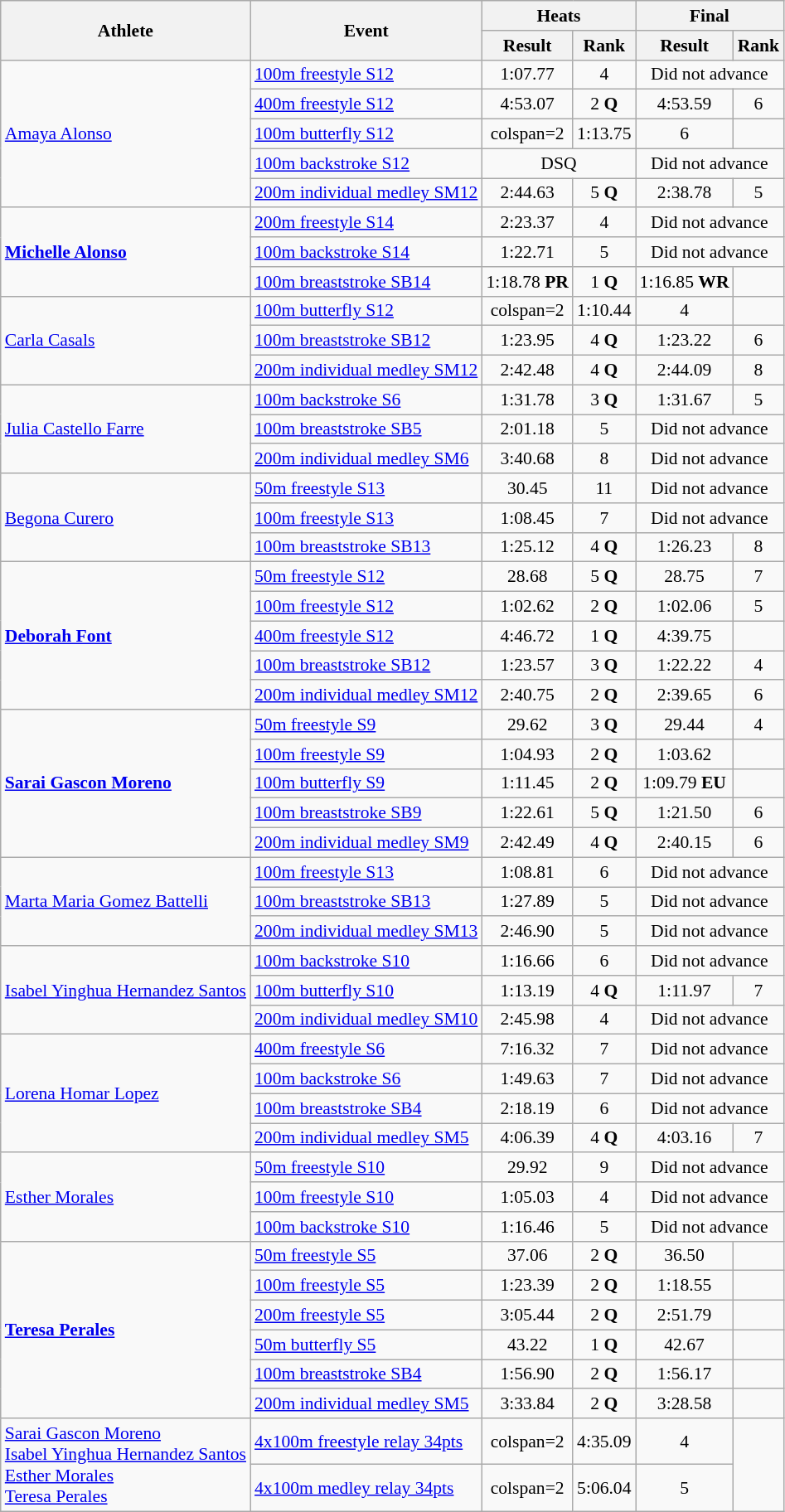<table class=wikitable style="font-size:90%">
<tr>
<th rowspan="2">Athlete</th>
<th rowspan="2">Event</th>
<th colspan="2">Heats</th>
<th colspan="2">Final</th>
</tr>
<tr>
<th>Result</th>
<th>Rank</th>
<th>Result</th>
<th>Rank</th>
</tr>
<tr align=center>
<td align=left rowspan=5><a href='#'>Amaya Alonso</a></td>
<td align=left><a href='#'>100m freestyle S12</a></td>
<td>1:07.77</td>
<td>4</td>
<td colspan=2>Did not advance</td>
</tr>
<tr align=center>
<td align=left><a href='#'>400m freestyle S12</a></td>
<td>4:53.07</td>
<td>2 <strong>Q</strong></td>
<td>4:53.59</td>
<td>6</td>
</tr>
<tr align=center>
<td align=left><a href='#'>100m butterfly S12</a></td>
<td>colspan=2 </td>
<td>1:13.75</td>
<td>6</td>
</tr>
<tr align=center>
<td align=left><a href='#'>100m backstroke S12</a></td>
<td colspan=2>DSQ</td>
<td colspan=2>Did not advance</td>
</tr>
<tr align=center>
<td align=left><a href='#'>200m individual medley SM12</a></td>
<td>2:44.63</td>
<td>5 <strong>Q</strong></td>
<td>2:38.78</td>
<td>5</td>
</tr>
<tr align=center>
<td align=left rowspan=3><strong><a href='#'>Michelle Alonso</a></strong></td>
<td align=left><a href='#'>200m freestyle S14</a></td>
<td>2:23.37</td>
<td>4</td>
<td colspan=2>Did not advance</td>
</tr>
<tr align=center>
<td align=left><a href='#'>100m backstroke S14</a></td>
<td>1:22.71</td>
<td>5</td>
<td colspan=2>Did not advance</td>
</tr>
<tr align=center>
<td align=left><a href='#'>100m breaststroke SB14</a></td>
<td>1:18.78 <strong>PR</strong></td>
<td>1 <strong>Q</strong></td>
<td>1:16.85 <strong>WR</strong></td>
<td></td>
</tr>
<tr align=center>
<td align=left rowspan=3><a href='#'>Carla Casals</a></td>
<td align=left><a href='#'>100m butterfly S12</a></td>
<td>colspan=2 </td>
<td>1:10.44</td>
<td>4</td>
</tr>
<tr align=center>
<td align=left><a href='#'>100m breaststroke SB12</a></td>
<td>1:23.95</td>
<td>4 <strong>Q</strong></td>
<td>1:23.22</td>
<td>6</td>
</tr>
<tr align=center>
<td align=left><a href='#'>200m individual medley SM12</a></td>
<td>2:42.48</td>
<td>4 <strong>Q</strong></td>
<td>2:44.09</td>
<td>8</td>
</tr>
<tr align=center>
<td align=left rowspan=3><a href='#'>Julia Castello Farre</a></td>
<td align=left><a href='#'>100m backstroke S6</a></td>
<td>1:31.78</td>
<td>3 <strong>Q</strong></td>
<td>1:31.67</td>
<td>5</td>
</tr>
<tr align=center>
<td align=left><a href='#'>100m breaststroke SB5</a></td>
<td>2:01.18</td>
<td>5</td>
<td colspan=2>Did not advance</td>
</tr>
<tr align=center>
<td align=left><a href='#'>200m individual medley SM6</a></td>
<td>3:40.68</td>
<td>8</td>
<td colspan=2>Did not advance</td>
</tr>
<tr align=center>
<td align=left rowspan=3><a href='#'>Begona Curero</a></td>
<td align=left><a href='#'>50m freestyle S13</a></td>
<td>30.45</td>
<td>11</td>
<td colspan=2>Did not advance</td>
</tr>
<tr align=center>
<td align=left><a href='#'>100m freestyle S13</a></td>
<td>1:08.45</td>
<td>7</td>
<td colspan=2>Did not advance</td>
</tr>
<tr align=center>
<td align=left><a href='#'>100m breaststroke SB13</a></td>
<td>1:25.12</td>
<td>4 <strong>Q</strong></td>
<td>1:26.23</td>
<td>8</td>
</tr>
<tr align=center>
<td align=left rowspan=5><strong><a href='#'>Deborah Font</a></strong></td>
<td align=left><a href='#'>50m freestyle S12</a></td>
<td>28.68</td>
<td>5 <strong>Q</strong></td>
<td>28.75</td>
<td>7</td>
</tr>
<tr align=center>
<td align=left><a href='#'>100m freestyle S12</a></td>
<td>1:02.62</td>
<td>2 <strong>Q</strong></td>
<td>1:02.06</td>
<td>5</td>
</tr>
<tr align=center>
<td align=left><a href='#'>400m freestyle S12</a></td>
<td>4:46.72</td>
<td>1 <strong>Q</strong></td>
<td>4:39.75</td>
<td></td>
</tr>
<tr align=center>
<td align=left><a href='#'>100m breaststroke SB12</a></td>
<td>1:23.57</td>
<td>3 <strong>Q</strong></td>
<td>1:22.22</td>
<td>4</td>
</tr>
<tr align=center>
<td align=left><a href='#'>200m individual medley SM12</a></td>
<td>2:40.75</td>
<td>2 <strong>Q</strong></td>
<td>2:39.65</td>
<td>6</td>
</tr>
<tr align=center>
<td align=left rowspan=5><strong><a href='#'>Sarai Gascon Moreno</a></strong></td>
<td align=left><a href='#'>50m freestyle S9</a></td>
<td>29.62</td>
<td>3 <strong>Q</strong></td>
<td>29.44</td>
<td>4</td>
</tr>
<tr align=center>
<td align=left><a href='#'>100m freestyle S9</a></td>
<td>1:04.93</td>
<td>2 <strong>Q</strong></td>
<td>1:03.62</td>
<td></td>
</tr>
<tr align=center>
<td align=left><a href='#'>100m butterfly S9</a></td>
<td>1:11.45</td>
<td>2 <strong>Q</strong></td>
<td>1:09.79 <strong>EU</strong></td>
<td></td>
</tr>
<tr align=center>
<td align=left><a href='#'>100m breaststroke SB9</a></td>
<td>1:22.61</td>
<td>5 <strong>Q</strong></td>
<td>1:21.50</td>
<td>6</td>
</tr>
<tr align=center>
<td align=left><a href='#'>200m individual medley SM9</a></td>
<td>2:42.49</td>
<td>4 <strong>Q</strong></td>
<td>2:40.15</td>
<td>6</td>
</tr>
<tr align=center>
<td align=left rowspan=3><a href='#'>Marta Maria Gomez Battelli</a></td>
<td align=left><a href='#'>100m freestyle S13</a></td>
<td>1:08.81</td>
<td>6</td>
<td colspan=2>Did not advance</td>
</tr>
<tr align=center>
<td align=left><a href='#'>100m breaststroke SB13</a></td>
<td>1:27.89</td>
<td>5</td>
<td colspan=2>Did not advance</td>
</tr>
<tr align=center>
<td align=left><a href='#'>200m individual medley SM13</a></td>
<td>2:46.90</td>
<td>5</td>
<td colspan=2>Did not advance</td>
</tr>
<tr align=center>
<td align=left rowspan=3><a href='#'>Isabel Yinghua Hernandez Santos</a></td>
<td align=left><a href='#'>100m backstroke S10</a></td>
<td>1:16.66</td>
<td>6</td>
<td colspan=2>Did not advance</td>
</tr>
<tr align=center>
<td align=left><a href='#'>100m butterfly S10</a></td>
<td>1:13.19</td>
<td>4 <strong>Q</strong></td>
<td>1:11.97</td>
<td>7</td>
</tr>
<tr align=center>
<td align=left><a href='#'>200m individual medley SM10</a></td>
<td>2:45.98</td>
<td>4</td>
<td colspan=2>Did not advance</td>
</tr>
<tr align=center>
<td align=left rowspan=4><a href='#'>Lorena Homar Lopez</a></td>
<td align=left><a href='#'>400m freestyle S6</a></td>
<td>7:16.32</td>
<td>7</td>
<td colspan=2>Did not advance</td>
</tr>
<tr align=center>
<td align=left><a href='#'>100m backstroke S6</a></td>
<td>1:49.63</td>
<td>7</td>
<td colspan=2>Did not advance</td>
</tr>
<tr align=center>
<td align=left><a href='#'>100m breaststroke SB4</a></td>
<td>2:18.19</td>
<td>6</td>
<td colspan=2>Did not advance</td>
</tr>
<tr align=center>
<td align=left><a href='#'>200m individual medley SM5</a></td>
<td>4:06.39</td>
<td>4 <strong>Q</strong></td>
<td>4:03.16</td>
<td>7</td>
</tr>
<tr align=center>
<td align=left rowspan=3><a href='#'>Esther Morales</a></td>
<td align=left><a href='#'>50m freestyle S10</a></td>
<td>29.92</td>
<td>9</td>
<td colspan=2>Did not advance</td>
</tr>
<tr align=center>
<td align=left><a href='#'>100m freestyle S10</a></td>
<td>1:05.03</td>
<td>4</td>
<td colspan=2>Did not advance</td>
</tr>
<tr align=center>
<td align=left><a href='#'>100m backstroke S10</a></td>
<td>1:16.46</td>
<td>5</td>
<td colspan=2>Did not advance</td>
</tr>
<tr align=center>
<td align=left rowspan=6><strong><a href='#'>Teresa Perales</a></strong></td>
<td align=left><a href='#'>50m freestyle S5</a></td>
<td>37.06</td>
<td>2 <strong>Q</strong></td>
<td>36.50</td>
<td></td>
</tr>
<tr align=center>
<td align=left><a href='#'>100m freestyle S5</a></td>
<td>1:23.39</td>
<td>2 <strong>Q</strong></td>
<td>1:18.55</td>
<td></td>
</tr>
<tr align=center>
<td align=left><a href='#'>200m freestyle S5</a></td>
<td>3:05.44</td>
<td>2 <strong>Q</strong></td>
<td>2:51.79</td>
<td></td>
</tr>
<tr align=center>
<td align=left><a href='#'>50m butterfly S5</a></td>
<td>43.22</td>
<td>1 <strong>Q</strong></td>
<td>42.67</td>
<td></td>
</tr>
<tr align=center>
<td align=left><a href='#'>100m breaststroke SB4</a></td>
<td>1:56.90</td>
<td>2 <strong>Q</strong></td>
<td>1:56.17</td>
<td></td>
</tr>
<tr align=center>
<td align=left><a href='#'>200m individual medley SM5</a></td>
<td>3:33.84</td>
<td>2 <strong>Q</strong></td>
<td>3:28.58</td>
<td></td>
</tr>
<tr align=center>
<td align=left rowspan=2><a href='#'>Sarai Gascon Moreno</a><br><a href='#'>Isabel Yinghua Hernandez Santos</a><br><a href='#'>Esther Morales</a><br><a href='#'>Teresa Perales</a></td>
<td align=left><a href='#'>4x100m freestyle relay 34pts</a></td>
<td>colspan=2 </td>
<td>4:35.09</td>
<td>4</td>
</tr>
<tr align=center>
<td align=left><a href='#'>4x100m medley relay 34pts</a></td>
<td>colspan=2 </td>
<td>5:06.04</td>
<td>5</td>
</tr>
</table>
